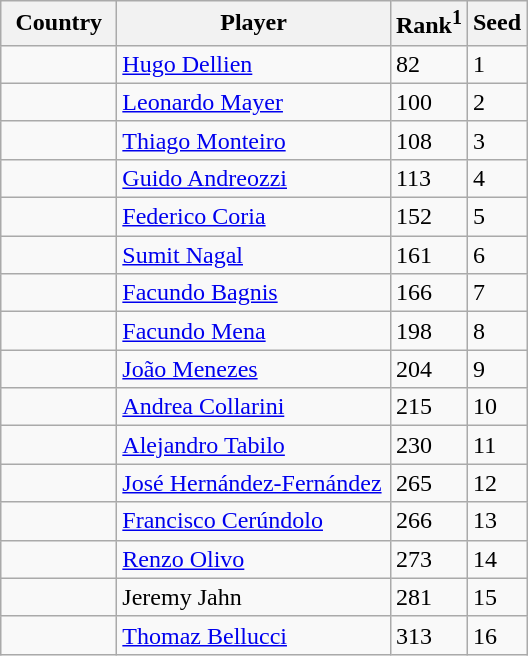<table class="sortable wikitable">
<tr>
<th width="70">Country</th>
<th width="175">Player</th>
<th>Rank<sup>1</sup></th>
<th>Seed</th>
</tr>
<tr>
<td></td>
<td><a href='#'>Hugo Dellien</a></td>
<td>82</td>
<td>1</td>
</tr>
<tr>
<td></td>
<td><a href='#'>Leonardo Mayer</a></td>
<td>100</td>
<td>2</td>
</tr>
<tr>
<td></td>
<td><a href='#'>Thiago Monteiro</a></td>
<td>108</td>
<td>3</td>
</tr>
<tr>
<td></td>
<td><a href='#'>Guido Andreozzi</a></td>
<td>113</td>
<td>4</td>
</tr>
<tr>
<td></td>
<td><a href='#'>Federico Coria</a></td>
<td>152</td>
<td>5</td>
</tr>
<tr>
<td></td>
<td><a href='#'>Sumit Nagal</a></td>
<td>161</td>
<td>6</td>
</tr>
<tr>
<td></td>
<td><a href='#'>Facundo Bagnis</a></td>
<td>166</td>
<td>7</td>
</tr>
<tr>
<td></td>
<td><a href='#'>Facundo Mena</a></td>
<td>198</td>
<td>8</td>
</tr>
<tr>
<td></td>
<td><a href='#'>João Menezes</a></td>
<td>204</td>
<td>9</td>
</tr>
<tr>
<td></td>
<td><a href='#'>Andrea Collarini</a></td>
<td>215</td>
<td>10</td>
</tr>
<tr>
<td></td>
<td><a href='#'>Alejandro Tabilo</a></td>
<td>230</td>
<td>11</td>
</tr>
<tr>
<td></td>
<td><a href='#'>José Hernández-Fernández</a></td>
<td>265</td>
<td>12</td>
</tr>
<tr>
<td></td>
<td><a href='#'>Francisco Cerúndolo</a></td>
<td>266</td>
<td>13</td>
</tr>
<tr>
<td></td>
<td><a href='#'>Renzo Olivo</a></td>
<td>273</td>
<td>14</td>
</tr>
<tr>
<td></td>
<td>Jeremy Jahn</td>
<td>281</td>
<td>15</td>
</tr>
<tr>
<td></td>
<td><a href='#'>Thomaz Bellucci</a></td>
<td>313</td>
<td>16</td>
</tr>
</table>
